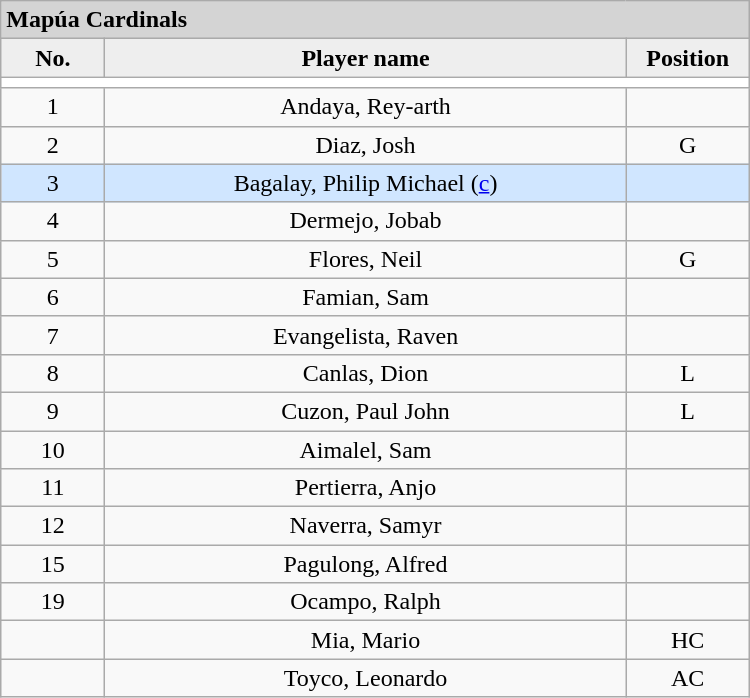<table class='wikitable mw-collapsible mw-collapsed' style='text-align: center; width: 500px; border: none;'>
<tr>
<th style="background:#D4D4D4; text-align:left;" colspan=3> Mapúa Cardinals</th>
</tr>
<tr style="background:#EEEEEE; font-weight:bold;">
<td width=10%>No.</td>
<td width=50%>Player name</td>
<td width=10%>Position</td>
</tr>
<tr style="background:#FFFFFF;">
<td colspan=3 align=center></td>
</tr>
<tr>
<td align=center>1</td>
<td>Andaya, Rey-arth</td>
<td align=center></td>
</tr>
<tr>
<td align=center>2</td>
<td>Diaz, Josh</td>
<td align=center>G</td>
</tr>
<tr style="background:#D0E6FF;">
<td align=center>3</td>
<td>Bagalay, Philip Michael (<a href='#'>c</a>)</td>
<td align=center></td>
</tr>
<tr>
<td align=center>4</td>
<td>Dermejo, Jobab</td>
<td align=center></td>
</tr>
<tr>
<td align=center>5</td>
<td>Flores, Neil</td>
<td align=center>G</td>
</tr>
<tr>
<td align=center>6</td>
<td>Famian, Sam</td>
<td align=center></td>
</tr>
<tr>
<td align=center>7</td>
<td>Evangelista, Raven</td>
<td align=center></td>
</tr>
<tr>
<td align=center>8</td>
<td>Canlas, Dion</td>
<td align=center>L</td>
</tr>
<tr>
<td align=center>9</td>
<td>Cuzon, Paul John</td>
<td align=center>L</td>
</tr>
<tr>
<td align=center>10</td>
<td>Aimalel, Sam</td>
<td align=center></td>
</tr>
<tr>
<td align=center>11</td>
<td>Pertierra, Anjo</td>
<td align=center></td>
</tr>
<tr>
<td align=center>12</td>
<td>Naverra, Samyr</td>
<td align=center></td>
</tr>
<tr>
<td align=center>15</td>
<td>Pagulong, Alfred</td>
<td align=center></td>
</tr>
<tr>
<td align=center>19</td>
<td>Ocampo, Ralph</td>
<td align=center></td>
</tr>
<tr>
<td align=center></td>
<td>Mia, Mario</td>
<td align=center>HC</td>
</tr>
<tr>
<td align=center></td>
<td>Toyco, Leonardo</td>
<td align=center>AC</td>
</tr>
<tr>
</tr>
</table>
